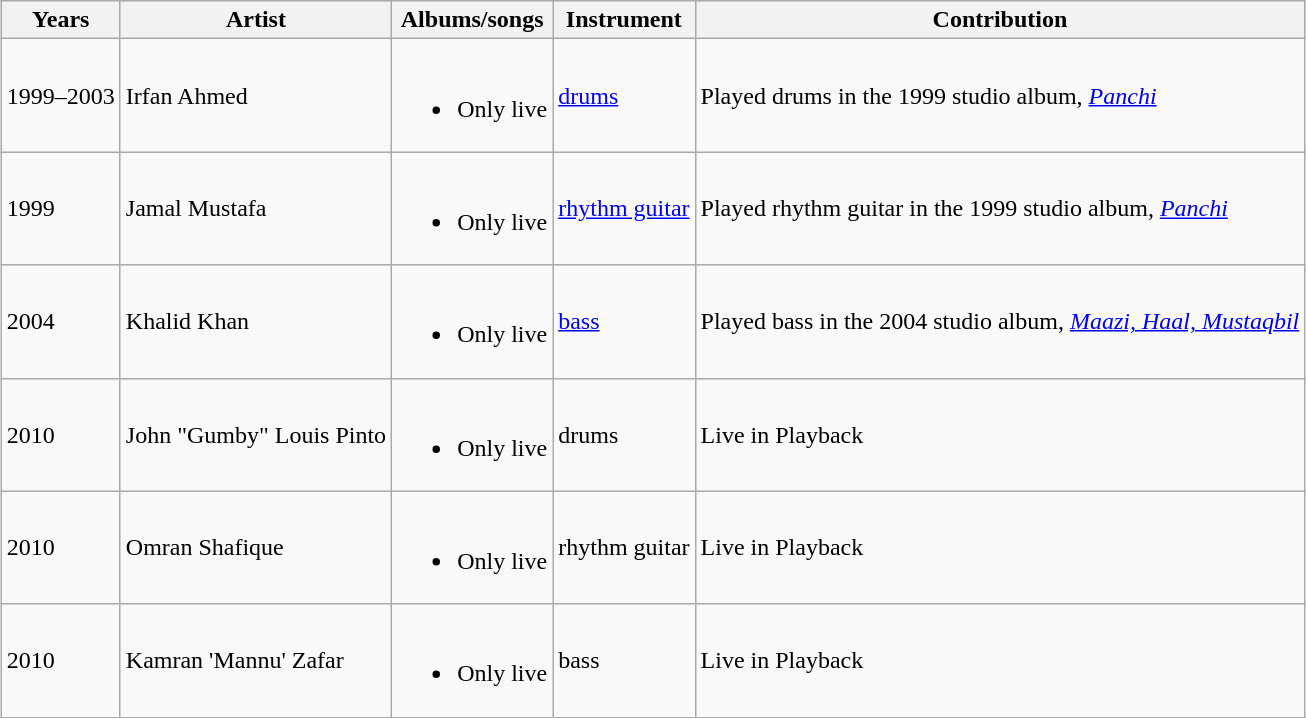<table class="wikitable" style="margin:1em auto;">
<tr>
<th>Years</th>
<th>Artist</th>
<th>Albums/songs</th>
<th>Instrument</th>
<th>Contribution</th>
</tr>
<tr>
<td>1999–2003</td>
<td>Irfan Ahmed</td>
<td><br><ul><li>Only live</li></ul></td>
<td><a href='#'>drums</a></td>
<td>Played drums in the 1999 studio album, <em><a href='#'>Panchi</a></em></td>
</tr>
<tr>
<td>1999</td>
<td>Jamal Mustafa</td>
<td><br><ul><li>Only live</li></ul></td>
<td><a href='#'>rhythm guitar</a></td>
<td>Played rhythm guitar in the 1999 studio album, <em><a href='#'>Panchi</a></em></td>
</tr>
<tr>
<td>2004</td>
<td>Khalid Khan</td>
<td><br><ul><li>Only live</li></ul></td>
<td><a href='#'>bass</a></td>
<td>Played bass in the 2004 studio album, <em><a href='#'>Maazi, Haal, Mustaqbil</a></em></td>
</tr>
<tr>
<td>2010</td>
<td>John "Gumby" Louis Pinto</td>
<td><br><ul><li>Only live</li></ul></td>
<td>drums</td>
<td>Live in Playback</td>
</tr>
<tr>
<td>2010</td>
<td>Omran Shafique</td>
<td><br><ul><li>Only live</li></ul></td>
<td>rhythm guitar</td>
<td>Live in Playback</td>
</tr>
<tr>
<td>2010</td>
<td>Kamran 'Mannu' Zafar</td>
<td><br><ul><li>Only live</li></ul></td>
<td>bass</td>
<td>Live in Playback</td>
</tr>
</table>
